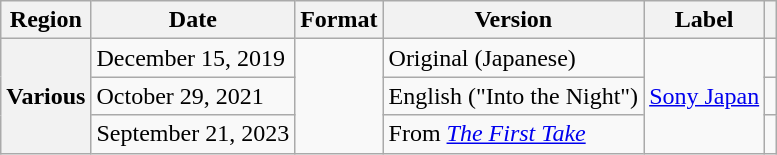<table class="wikitable plainrowheaders">
<tr>
<th scope="col">Region</th>
<th scope="col">Date</th>
<th scope="col">Format</th>
<th scope="col">Version</th>
<th scope="col">Label</th>
<th scope="col"></th>
</tr>
<tr>
<th scope="row" rowspan="3">Various</th>
<td>December 15, 2019</td>
<td rowspan="3"></td>
<td>Original (Japanese)</td>
<td rowspan="3"><a href='#'>Sony Japan</a></td>
<td style="text-align:center"></td>
</tr>
<tr>
<td>October 29, 2021</td>
<td>English ("Into the Night")</td>
<td style="text-align:center"></td>
</tr>
<tr>
<td>September 21, 2023</td>
<td>From <em><a href='#'>The First Take</a></em></td>
<td style="text-align:center"></td>
</tr>
</table>
